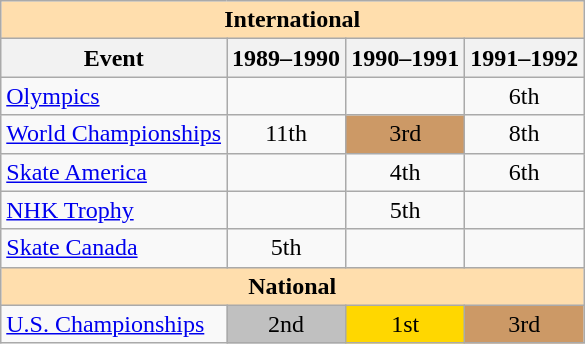<table class="wikitable" style="text-align:center">
<tr>
<th style="background-color: #ffdead; " colspan=4 align=center><strong>International</strong></th>
</tr>
<tr>
<th>Event</th>
<th>1989–1990</th>
<th>1990–1991</th>
<th>1991–1992</th>
</tr>
<tr>
<td align=left><a href='#'>Olympics</a></td>
<td></td>
<td></td>
<td>6th</td>
</tr>
<tr>
<td align=left><a href='#'>World Championships</a></td>
<td>11th</td>
<td bgcolor=cc9966>3rd</td>
<td>8th</td>
</tr>
<tr>
<td align=left><a href='#'>Skate America</a></td>
<td></td>
<td>4th</td>
<td>6th</td>
</tr>
<tr>
<td align=left><a href='#'>NHK Trophy</a></td>
<td></td>
<td>5th</td>
<td></td>
</tr>
<tr>
<td align=left><a href='#'>Skate Canada</a></td>
<td>5th</td>
<td></td>
<td></td>
</tr>
<tr>
<th style="background-color: #ffdead; " colspan=4 align=center><strong>National</strong></th>
</tr>
<tr>
<td align=left><a href='#'>U.S. Championships</a></td>
<td bgcolor=silver>2nd</td>
<td bgcolor=gold>1st</td>
<td bgcolor=cc9966>3rd</td>
</tr>
</table>
